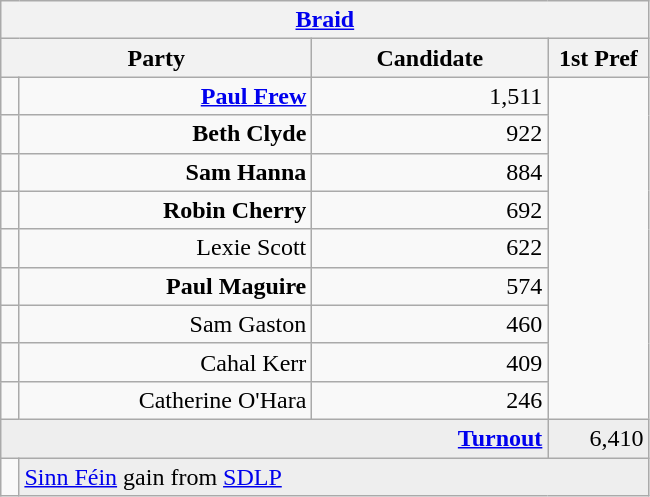<table class="wikitable">
<tr>
<th colspan="4" align="center"><a href='#'>Braid</a></th>
</tr>
<tr>
<th colspan="2" align="center" width=200>Party</th>
<th width=150>Candidate</th>
<th width=60>1st Pref</th>
</tr>
<tr>
<td></td>
<td align="right"><strong><a href='#'>Paul Frew</a></strong></td>
<td align="right">1,511</td>
</tr>
<tr>
<td></td>
<td align="right"><strong>Beth Clyde</strong></td>
<td align="right">922</td>
</tr>
<tr>
<td></td>
<td align="right"><strong>Sam Hanna</strong></td>
<td align="right">884</td>
</tr>
<tr>
<td></td>
<td align="right"><strong>Robin Cherry</strong></td>
<td align="right">692</td>
</tr>
<tr>
<td></td>
<td align="right">Lexie Scott</td>
<td align="right">622</td>
</tr>
<tr>
<td></td>
<td align="right"><strong>Paul Maguire</strong></td>
<td align="right">574</td>
</tr>
<tr>
<td></td>
<td align="right">Sam Gaston</td>
<td align="right">460</td>
</tr>
<tr>
<td></td>
<td align="right">Cahal Kerr</td>
<td align="right">409</td>
</tr>
<tr>
<td></td>
<td align="right">Catherine O'Hara</td>
<td align="right">246</td>
</tr>
<tr bgcolor="EEEEEE">
<td colspan=3 align="right"><strong><a href='#'>Turnout</a></strong></td>
<td align="right">6,410</td>
</tr>
<tr>
<td bgcolor=></td>
<td colspan=3 bgcolor="EEEEEE"><a href='#'>Sinn Féin</a> gain from <a href='#'>SDLP</a></td>
</tr>
</table>
